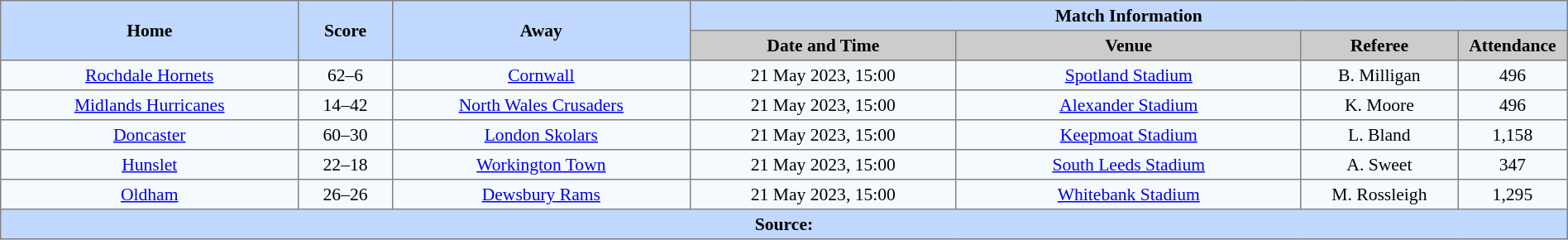<table border=1 style="border-collapse:collapse; font-size:90%; text-align:center;" cellpadding=3 cellspacing=0 width=100%>
<tr bgcolor=#C1D8FF>
<th scope="col" rowspan=2 width=19%>Home</th>
<th scope="col" rowspan=2 width=6%>Score</th>
<th scope="col" rowspan=2 width=19%>Away</th>
<th colspan=4>Match Information</th>
</tr>
<tr bgcolor=#CCCCCC>
<th scope="col" width=17%>Date and Time</th>
<th scope="col" width=22%>Venue</th>
<th scope="col" width=10%>Referee</th>
<th scope="col" width=7%>Attendance</th>
</tr>
<tr bgcolor=#F5FAFF>
<td> <a href='#'>Rochdale Hornets</a></td>
<td>62–6</td>
<td> <a href='#'>Cornwall</a></td>
<td>21 May 2023, 15:00</td>
<td><a href='#'>Spotland Stadium</a></td>
<td>B. Milligan</td>
<td>496</td>
</tr>
<tr bgcolor=#F5FAFF>
<td> <a href='#'>Midlands Hurricanes</a></td>
<td>14–42</td>
<td>  <a href='#'>North Wales Crusaders</a></td>
<td>21 May 2023, 15:00</td>
<td><a href='#'>Alexander Stadium</a></td>
<td>K. Moore</td>
<td>496</td>
</tr>
<tr bgcolor=#F5FAFF>
<td> <a href='#'>Doncaster</a></td>
<td>60–30</td>
<td> <a href='#'>London Skolars</a></td>
<td>21 May 2023, 15:00</td>
<td><a href='#'>Keepmoat Stadium</a></td>
<td>L. Bland</td>
<td>1,158</td>
</tr>
<tr bgcolor=#F5FAFF>
<td> <a href='#'>Hunslet</a></td>
<td>22–18</td>
<td> <a href='#'>Workington Town</a></td>
<td>21 May 2023, 15:00</td>
<td><a href='#'>South Leeds Stadium</a></td>
<td>A. Sweet</td>
<td>347</td>
</tr>
<tr bgcolor=#F5FAFF>
<td> <a href='#'>Oldham</a></td>
<td>26–26</td>
<td> <a href='#'>Dewsbury Rams</a></td>
<td>21 May 2023, 15:00</td>
<td><a href='#'>Whitebank Stadium</a></td>
<td>M. Rossleigh</td>
<td>1,295</td>
</tr>
<tr style="background:#c1d8ff;">
<th colspan=7>Source:</th>
</tr>
</table>
